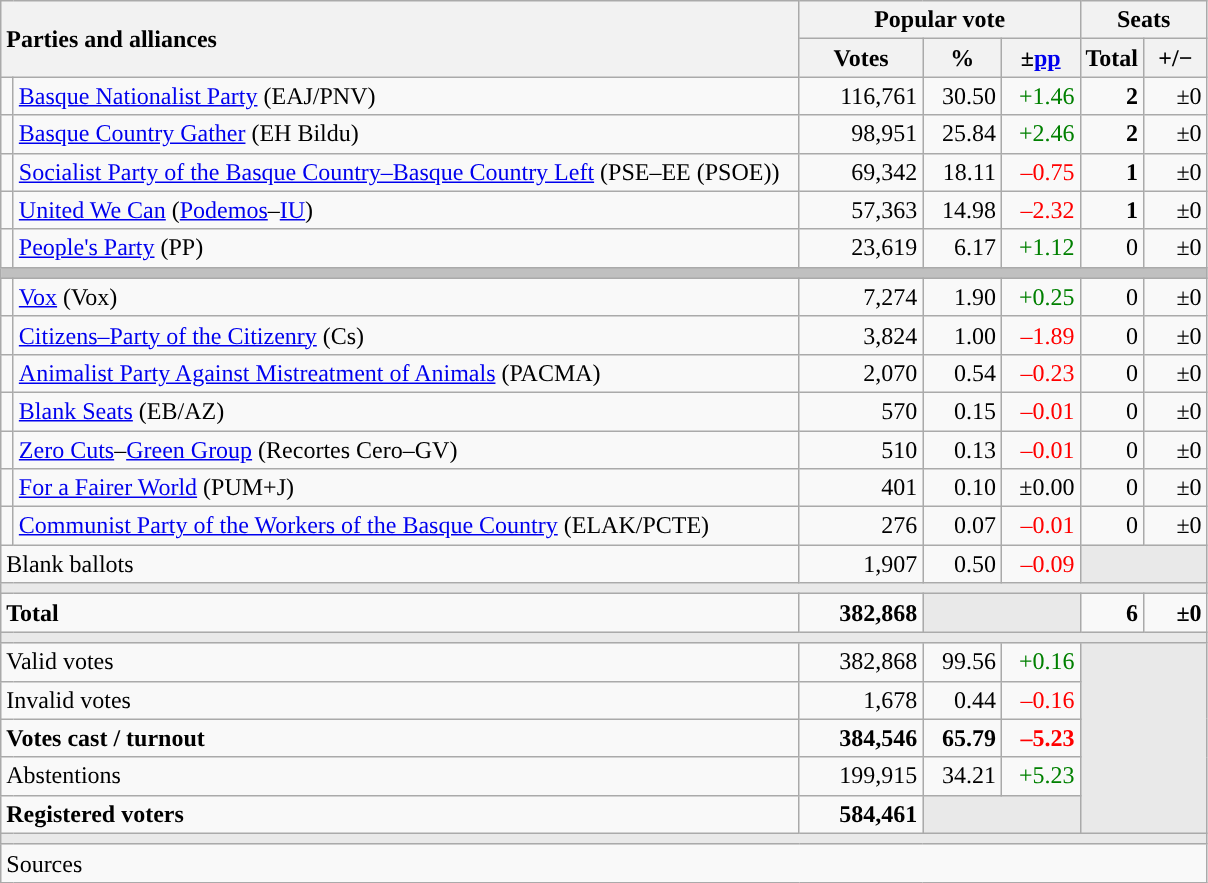<table class="wikitable" style="text-align:right;">
<tr>
<th style="text-align:left;" rowspan="2" colspan="2" width="525">Parties and alliances</th>
<th colspan="3">Popular vote</th>
<th colspan="2">Seats</th>
</tr>
<tr>
<th width="75">Votes</th>
<th width="45">%</th>
<th width="45">±<a href='#'>pp</a></th>
<th width="35">Total</th>
<th width="35">+/−</th>
</tr>
<tr>
<td width="1" style="color:inherit;background:"></td>
<td align="left"><a href='#'>Basque Nationalist Party</a> (EAJ/PNV)</td>
<td>116,761</td>
<td>30.50</td>
<td style="color:green;">+1.46</td>
<td><strong>2</strong></td>
<td>±0</td>
</tr>
<tr>
<td style="color:inherit;background:"></td>
<td align="left"><a href='#'>Basque Country Gather</a> (EH Bildu)</td>
<td>98,951</td>
<td>25.84</td>
<td style="color:green;">+2.46</td>
<td><strong>2</strong></td>
<td>±0</td>
</tr>
<tr>
<td style="color:inherit;background:"></td>
<td align="left"><a href='#'>Socialist Party of the Basque Country–Basque Country Left</a> (PSE–EE (PSOE))</td>
<td>69,342</td>
<td>18.11</td>
<td style="color:red;">–0.75</td>
<td><strong>1</strong></td>
<td>±0</td>
</tr>
<tr>
<td style="color:inherit;background:"></td>
<td align="left"><a href='#'>United We Can</a> (<a href='#'>Podemos</a>–<a href='#'>IU</a>)</td>
<td>57,363</td>
<td>14.98</td>
<td style="color:red;">–2.32</td>
<td><strong>1</strong></td>
<td>±0</td>
</tr>
<tr>
<td style="color:inherit;background:"></td>
<td align="left"><a href='#'>People's Party</a> (PP)</td>
<td>23,619</td>
<td>6.17</td>
<td style="color:green;">+1.12</td>
<td>0</td>
<td>±0</td>
</tr>
<tr>
<td colspan="7" bgcolor="#C0C0C0"></td>
</tr>
<tr>
<td style="color:inherit;background:"></td>
<td align="left"><a href='#'>Vox</a> (Vox)</td>
<td>7,274</td>
<td>1.90</td>
<td style="color:green;">+0.25</td>
<td>0</td>
<td>±0</td>
</tr>
<tr>
<td style="color:inherit;background:"></td>
<td align="left"><a href='#'>Citizens–Party of the Citizenry</a> (Cs)</td>
<td>3,824</td>
<td>1.00</td>
<td style="color:red;">–1.89</td>
<td>0</td>
<td>±0</td>
</tr>
<tr>
<td style="color:inherit;background:"></td>
<td align="left"><a href='#'>Animalist Party Against Mistreatment of Animals</a> (PACMA)</td>
<td>2,070</td>
<td>0.54</td>
<td style="color:red;">–0.23</td>
<td>0</td>
<td>±0</td>
</tr>
<tr>
<td style="color:inherit;background:"></td>
<td align="left"><a href='#'>Blank Seats</a> (EB/AZ)</td>
<td>570</td>
<td>0.15</td>
<td style="color:red;">–0.01</td>
<td>0</td>
<td>±0</td>
</tr>
<tr>
<td style="color:inherit;background:"></td>
<td align="left"><a href='#'>Zero Cuts</a>–<a href='#'>Green Group</a> (Recortes Cero–GV)</td>
<td>510</td>
<td>0.13</td>
<td style="color:red;">–0.01</td>
<td>0</td>
<td>±0</td>
</tr>
<tr>
<td style="color:inherit;background:"></td>
<td align="left"><a href='#'>For a Fairer World</a> (PUM+J)</td>
<td>401</td>
<td>0.10</td>
<td>±0.00</td>
<td>0</td>
<td>±0</td>
</tr>
<tr>
<td style="color:inherit;background:"></td>
<td align="left"><a href='#'>Communist Party of the Workers of the Basque Country</a> (ELAK/PCTE)</td>
<td>276</td>
<td>0.07</td>
<td style="color:red;">–0.01</td>
<td>0</td>
<td>±0</td>
</tr>
<tr>
<td align="left" colspan="2">Blank ballots</td>
<td>1,907</td>
<td>0.50</td>
<td style="color:red;">–0.09</td>
<td bgcolor="#E9E9E9" colspan="2"></td>
</tr>
<tr>
<td colspan="7" bgcolor="#E9E9E9"></td>
</tr>
<tr style="font-weight:bold;">
<td align="left" colspan="2">Total</td>
<td>382,868</td>
<td bgcolor="#E9E9E9" colspan="2"></td>
<td>6</td>
<td>±0</td>
</tr>
<tr>
<td colspan="7" bgcolor="#E9E9E9"></td>
</tr>
<tr>
<td align="left" colspan="2">Valid votes</td>
<td>382,868</td>
<td>99.56</td>
<td style="color:green;">+0.16</td>
<td bgcolor="#E9E9E9" colspan="2" rowspan="5"></td>
</tr>
<tr>
<td align="left" colspan="2">Invalid votes</td>
<td>1,678</td>
<td>0.44</td>
<td style="color:red;">–0.16</td>
</tr>
<tr style="font-weight:bold;">
<td align="left" colspan="2">Votes cast / turnout</td>
<td>384,546</td>
<td>65.79</td>
<td style="color:red;">–5.23</td>
</tr>
<tr>
<td align="left" colspan="2">Abstentions</td>
<td>199,915</td>
<td>34.21</td>
<td style="color:green;">+5.23</td>
</tr>
<tr style="font-weight:bold;">
<td align="left" colspan="2">Registered voters</td>
<td>584,461</td>
<td bgcolor="#E9E9E9" colspan="2"></td>
</tr>
<tr>
<td colspan="7" bgcolor="#E9E9E9"></td>
</tr>
<tr>
<td align="left" colspan="7">Sources</td>
</tr>
</table>
